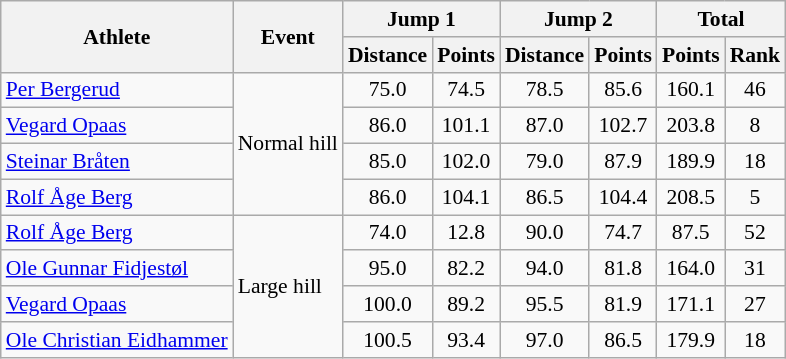<table class="wikitable" style="font-size:90%">
<tr>
<th rowspan="2">Athlete</th>
<th rowspan="2">Event</th>
<th colspan="2">Jump 1</th>
<th colspan="2">Jump 2</th>
<th colspan="2">Total</th>
</tr>
<tr>
<th>Distance</th>
<th>Points</th>
<th>Distance</th>
<th>Points</th>
<th>Points</th>
<th>Rank</th>
</tr>
<tr>
<td><a href='#'>Per Bergerud</a></td>
<td rowspan="4">Normal hill</td>
<td align="center">75.0</td>
<td align="center">74.5</td>
<td align="center">78.5</td>
<td align="center">85.6</td>
<td align="center">160.1</td>
<td align="center">46</td>
</tr>
<tr>
<td><a href='#'>Vegard Opaas</a></td>
<td align="center">86.0</td>
<td align="center">101.1</td>
<td align="center">87.0</td>
<td align="center">102.7</td>
<td align="center">203.8</td>
<td align="center">8</td>
</tr>
<tr>
<td><a href='#'>Steinar Bråten</a></td>
<td align="center">85.0</td>
<td align="center">102.0</td>
<td align="center">79.0</td>
<td align="center">87.9</td>
<td align="center">189.9</td>
<td align="center">18</td>
</tr>
<tr>
<td><a href='#'>Rolf Åge Berg</a></td>
<td align="center">86.0</td>
<td align="center">104.1</td>
<td align="center">86.5</td>
<td align="center">104.4</td>
<td align="center">208.5</td>
<td align="center">5</td>
</tr>
<tr>
<td><a href='#'>Rolf Åge Berg</a></td>
<td rowspan="4">Large hill</td>
<td align="center">74.0</td>
<td align="center">12.8</td>
<td align="center">90.0</td>
<td align="center">74.7</td>
<td align="center">87.5</td>
<td align="center">52</td>
</tr>
<tr>
<td><a href='#'>Ole Gunnar Fidjestøl</a></td>
<td align="center">95.0</td>
<td align="center">82.2</td>
<td align="center">94.0</td>
<td align="center">81.8</td>
<td align="center">164.0</td>
<td align="center">31</td>
</tr>
<tr>
<td><a href='#'>Vegard Opaas</a></td>
<td align="center">100.0</td>
<td align="center">89.2</td>
<td align="center">95.5</td>
<td align="center">81.9</td>
<td align="center">171.1</td>
<td align="center">27</td>
</tr>
<tr>
<td><a href='#'>Ole Christian Eidhammer</a></td>
<td align="center">100.5</td>
<td align="center">93.4</td>
<td align="center">97.0</td>
<td align="center">86.5</td>
<td align="center">179.9</td>
<td align="center">18</td>
</tr>
</table>
